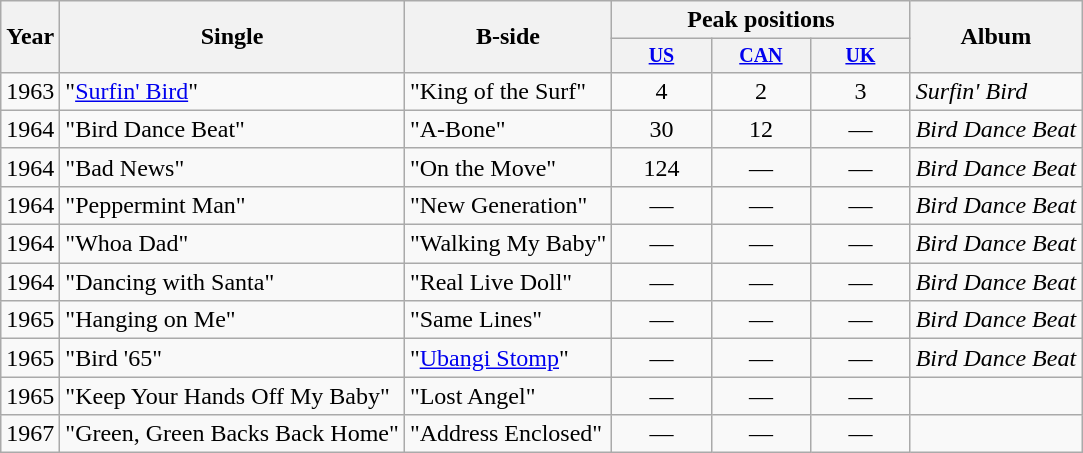<table class="wikitable" style="text-align:center;">
<tr>
<th rowspan="2">Year</th>
<th rowspan="2">Single</th>
<th rowspan="2">B-side</th>
<th colspan="3">Peak positions</th>
<th rowspan="2">Album</th>
</tr>
<tr style="font-size:smaller;">
<th width="60"><a href='#'>US</a></th>
<th width="60"><a href='#'>CAN</a></th>
<th width="60"><a href='#'>UK</a></th>
</tr>
<tr>
<td>1963</td>
<td align="left">"<a href='#'>Surfin' Bird</a>"</td>
<td align="left">"King of the Surf"</td>
<td>4</td>
<td>2</td>
<td>3</td>
<td align="left"><em>Surfin' Bird</em></td>
</tr>
<tr>
<td>1964</td>
<td align="left">"Bird Dance Beat"</td>
<td align="left">"A-Bone"</td>
<td>30</td>
<td>12</td>
<td>—</td>
<td align="left"><em>Bird Dance Beat</em></td>
</tr>
<tr>
<td>1964</td>
<td align="left">"Bad News"</td>
<td align="left">"On the Move"</td>
<td>124</td>
<td>—</td>
<td>—</td>
<td align="left"><em>Bird Dance Beat</em></td>
</tr>
<tr>
<td>1964</td>
<td align="left">"Peppermint Man"</td>
<td align="left">"New Generation"</td>
<td>—</td>
<td>—</td>
<td>—</td>
<td align="left"><em>Bird Dance Beat</em></td>
</tr>
<tr>
<td>1964</td>
<td align="left">"Whoa Dad"</td>
<td align="left">"Walking My Baby"</td>
<td>—</td>
<td>—</td>
<td>—</td>
<td align="left"><em>Bird Dance Beat</em></td>
</tr>
<tr>
<td>1964</td>
<td align="left">"Dancing with Santa"</td>
<td align="left">"Real Live Doll"</td>
<td>—</td>
<td>—</td>
<td>—</td>
<td align="left"><em>Bird Dance Beat</em></td>
</tr>
<tr>
<td>1965</td>
<td align="left">"Hanging on Me"</td>
<td align="left">"Same Lines"</td>
<td>—</td>
<td>—</td>
<td>—</td>
<td align="left"><em>Bird Dance Beat</em></td>
</tr>
<tr>
<td>1965</td>
<td align="left">"Bird '65"</td>
<td align="left">"<a href='#'>Ubangi Stomp</a>"</td>
<td>—</td>
<td>—</td>
<td>—</td>
<td align="left"><em>Bird Dance Beat</em></td>
</tr>
<tr>
<td>1965</td>
<td align="left">"Keep Your Hands Off My Baby"</td>
<td align="left">"Lost Angel"</td>
<td>—</td>
<td>—</td>
<td>—</td>
<td align="left"></td>
</tr>
<tr>
<td>1967</td>
<td align="left">"Green, Green Backs Back Home"</td>
<td align="left">"Address Enclosed"</td>
<td>—</td>
<td>—</td>
<td>—</td>
<td align="left"></td>
</tr>
</table>
